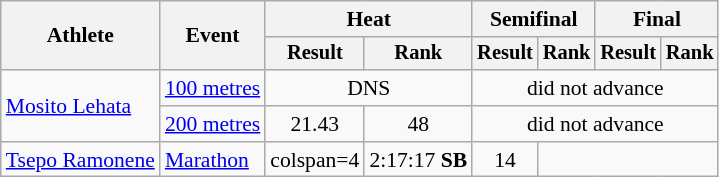<table class="wikitable" style="font-size:90%">
<tr>
<th rowspan="2">Athlete</th>
<th rowspan="2">Event</th>
<th colspan="2">Heat</th>
<th colspan="2">Semifinal</th>
<th colspan="2">Final</th>
</tr>
<tr style="font-size:95%">
<th>Result</th>
<th>Rank</th>
<th>Result</th>
<th>Rank</th>
<th>Result</th>
<th>Rank</th>
</tr>
<tr style=text-align:center>
<td style=text-align:left rowspan=2><a href='#'>Mosito Lehata</a></td>
<td style=text-align:left><a href='#'>100 metres</a></td>
<td colspan=2>DNS</td>
<td colspan=4>did not advance</td>
</tr>
<tr style=text-align:center>
<td style=text-align:left><a href='#'>200 metres</a></td>
<td>21.43</td>
<td>48</td>
<td colspan=4>did not advance</td>
</tr>
<tr style=text-align:center>
<td style=text-align:left><a href='#'>Tsepo Ramonene</a></td>
<td style=text-align:left><a href='#'>Marathon</a></td>
<td>colspan=4 </td>
<td>2:17:17 <strong>SB</strong></td>
<td>14</td>
</tr>
</table>
